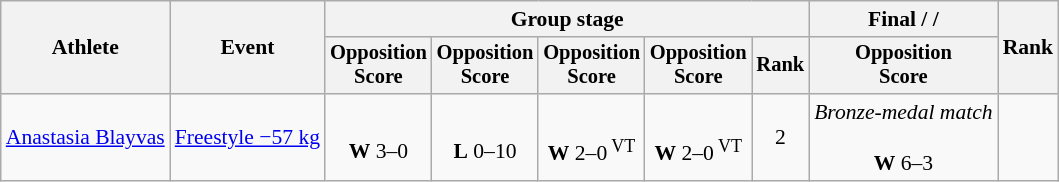<table class="wikitable" style="font-size:90%">
<tr>
<th rowspan=2>Athlete</th>
<th rowspan=2>Event</th>
<th colspan=5>Group stage</th>
<th>Final /  / </th>
<th rowspan=2>Rank</th>
</tr>
<tr style="font-size:95%">
<th>Opposition<br>Score</th>
<th>Opposition<br>Score</th>
<th>Opposition<br>Score</th>
<th>Opposition<br>Score</th>
<th>Rank</th>
<th>Opposition<br>Score</th>
</tr>
<tr align=center>
<td align=left><a href='#'>Anastasia Blayvas</a></td>
<td align=left><a href='#'>Freestyle −57 kg</a></td>
<td><br><strong>W</strong> 3–0</td>
<td><br><strong>L</strong> 0–10</td>
<td><br><strong>W</strong> 2–0<sup> VT</sup></td>
<td><br><strong>W</strong> 2–0<sup> VT</sup></td>
<td>2</td>
<td><em>Bronze-medal match</em><br><br><strong>W</strong> 6–3</td>
<td></td>
</tr>
</table>
